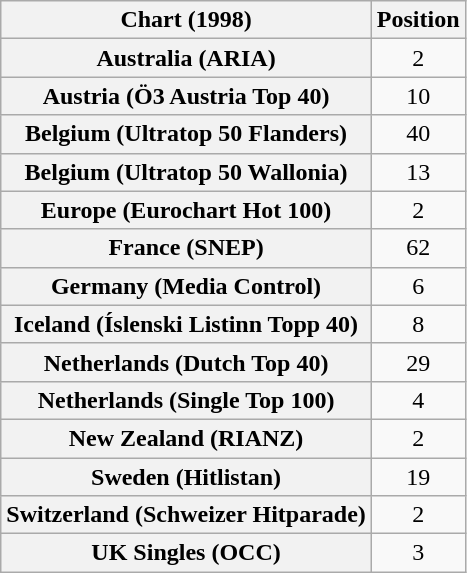<table class="wikitable sortable plainrowheaders" style="text-align:center;">
<tr>
<th>Chart (1998)</th>
<th>Position</th>
</tr>
<tr>
<th scope="row">Australia (ARIA)</th>
<td>2</td>
</tr>
<tr>
<th scope="row">Austria (Ö3 Austria Top 40)</th>
<td>10</td>
</tr>
<tr>
<th scope="row">Belgium (Ultratop 50 Flanders)</th>
<td>40</td>
</tr>
<tr>
<th scope="row">Belgium (Ultratop 50 Wallonia)</th>
<td>13</td>
</tr>
<tr>
<th scope="row">Europe (Eurochart Hot 100)</th>
<td>2</td>
</tr>
<tr>
<th scope="row">France (SNEP)</th>
<td>62</td>
</tr>
<tr>
<th scope="row">Germany (Media Control)</th>
<td>6</td>
</tr>
<tr>
<th scope="row">Iceland (Íslenski Listinn Topp 40)</th>
<td>8</td>
</tr>
<tr>
<th scope="row">Netherlands (Dutch Top 40)</th>
<td>29</td>
</tr>
<tr>
<th scope="row">Netherlands (Single Top 100)</th>
<td>4</td>
</tr>
<tr>
<th scope="row">New Zealand (RIANZ)</th>
<td>2</td>
</tr>
<tr>
<th scope="row">Sweden (Hitlistan)</th>
<td>19</td>
</tr>
<tr>
<th scope="row">Switzerland (Schweizer Hitparade)</th>
<td>2</td>
</tr>
<tr>
<th scope="row">UK Singles (OCC)</th>
<td>3</td>
</tr>
</table>
